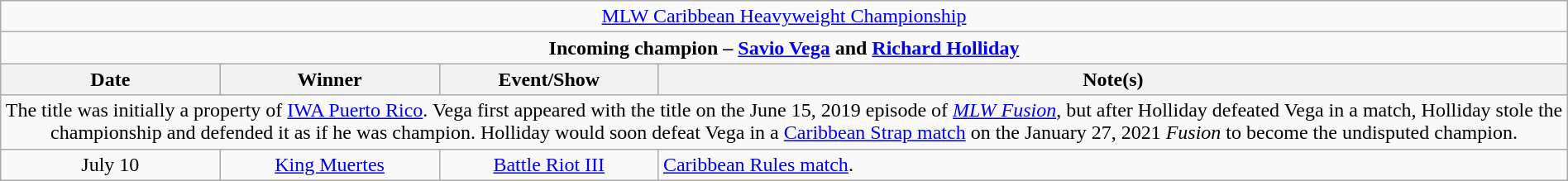<table class="wikitable" style="text-align:center; width:100%;">
<tr>
<td colspan="4" style="text-align: center;"><a href='#'>MLW Caribbean Heavyweight Championship</a></td>
</tr>
<tr>
<td colspan="4" style="text-align: center;"><strong>Incoming champion – <a href='#'>Savio Vega</a> and <a href='#'>Richard Holliday</a></strong></td>
</tr>
<tr>
<th width=14%>Date</th>
<th width=14%>Winner</th>
<th width=14%>Event/Show</th>
<th width=58%>Note(s)</th>
</tr>
<tr>
<td colspan="4">The title was initially a property of <a href='#'>IWA Puerto Rico</a>. Vega first appeared with the title on the June 15, 2019 episode of <em><a href='#'>MLW Fusion</a></em>, but after Holliday defeated Vega in a match, Holliday stole the championship and defended it as if he was champion. Holliday would soon defeat Vega in a <a href='#'>Caribbean Strap match</a> on the January 27, 2021 <em>Fusion</em> to become the undisputed champion.</td>
</tr>
<tr>
<td>July 10</td>
<td><a href='#'>King Muertes</a></td>
<td><a href='#'>Battle Riot III</a></td>
<td align=left><a href='#'>Caribbean Rules match</a>.</td>
</tr>
</table>
